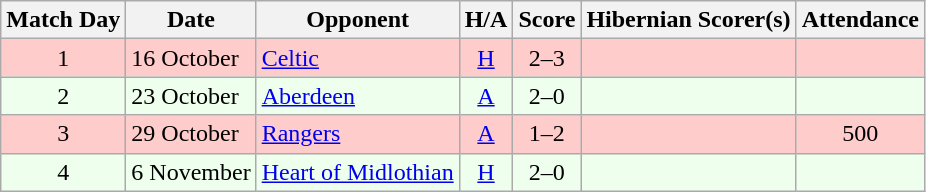<table class="wikitable" style="text-align:center">
<tr>
<th>Match Day</th>
<th>Date</th>
<th>Opponent</th>
<th>H/A</th>
<th>Score</th>
<th>Hibernian Scorer(s)</th>
<th>Attendance</th>
</tr>
<tr bgcolor=#FFCCCC>
<td>1</td>
<td align=left>16 October</td>
<td align=left><a href='#'>Celtic</a></td>
<td><a href='#'>H</a></td>
<td>2–3</td>
<td align=left></td>
<td></td>
</tr>
<tr bgcolor=#EEFFEE>
<td>2</td>
<td align=left>23 October</td>
<td align=left><a href='#'>Aberdeen</a></td>
<td><a href='#'>A</a></td>
<td>2–0</td>
<td align=left></td>
<td></td>
</tr>
<tr bgcolor=#FFCCCC>
<td>3</td>
<td align=left>29 October</td>
<td align=left><a href='#'>Rangers</a></td>
<td><a href='#'>A</a></td>
<td>1–2</td>
<td align=left></td>
<td>500</td>
</tr>
<tr bgcolor=#EEFFEE>
<td>4</td>
<td align=left>6 November</td>
<td align=left><a href='#'>Heart of Midlothian</a></td>
<td><a href='#'>H</a></td>
<td>2–0</td>
<td align=left></td>
<td></td>
</tr>
</table>
